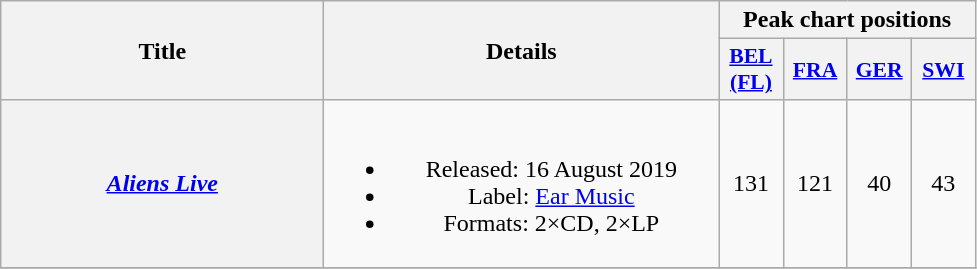<table class="wikitable plainrowheaders" style="text-align:center;">
<tr>
<th scope="col" rowspan="2" style="width:13em;">Title</th>
<th scope="col" rowspan="2" style="width:16em;">Details</th>
<th scope="col" colspan="4">Peak chart positions</th>
</tr>
<tr>
<th scope="col" style="width:2.5em;font-size:90%;"><a href='#'>BEL<br>(FL)</a><br></th>
<th scope="col" style="width:2.5em;font-size:90%;"><a href='#'>FRA</a><br></th>
<th scope="col" style="width:2.5em;font-size:90%;"><a href='#'>GER</a><br></th>
<th scope="col" style="width:2.5em;font-size:90%;"><a href='#'>SWI</a><br></th>
</tr>
<tr>
<th scope="row"><em><a href='#'>Aliens Live</a></em></th>
<td><br><ul><li>Released: 16 August 2019</li><li>Label: <a href='#'>Ear Music</a></li><li>Formats: 2×CD, 2×LP</li></ul></td>
<td>131</td>
<td>121</td>
<td>40</td>
<td>43</td>
</tr>
<tr>
</tr>
</table>
